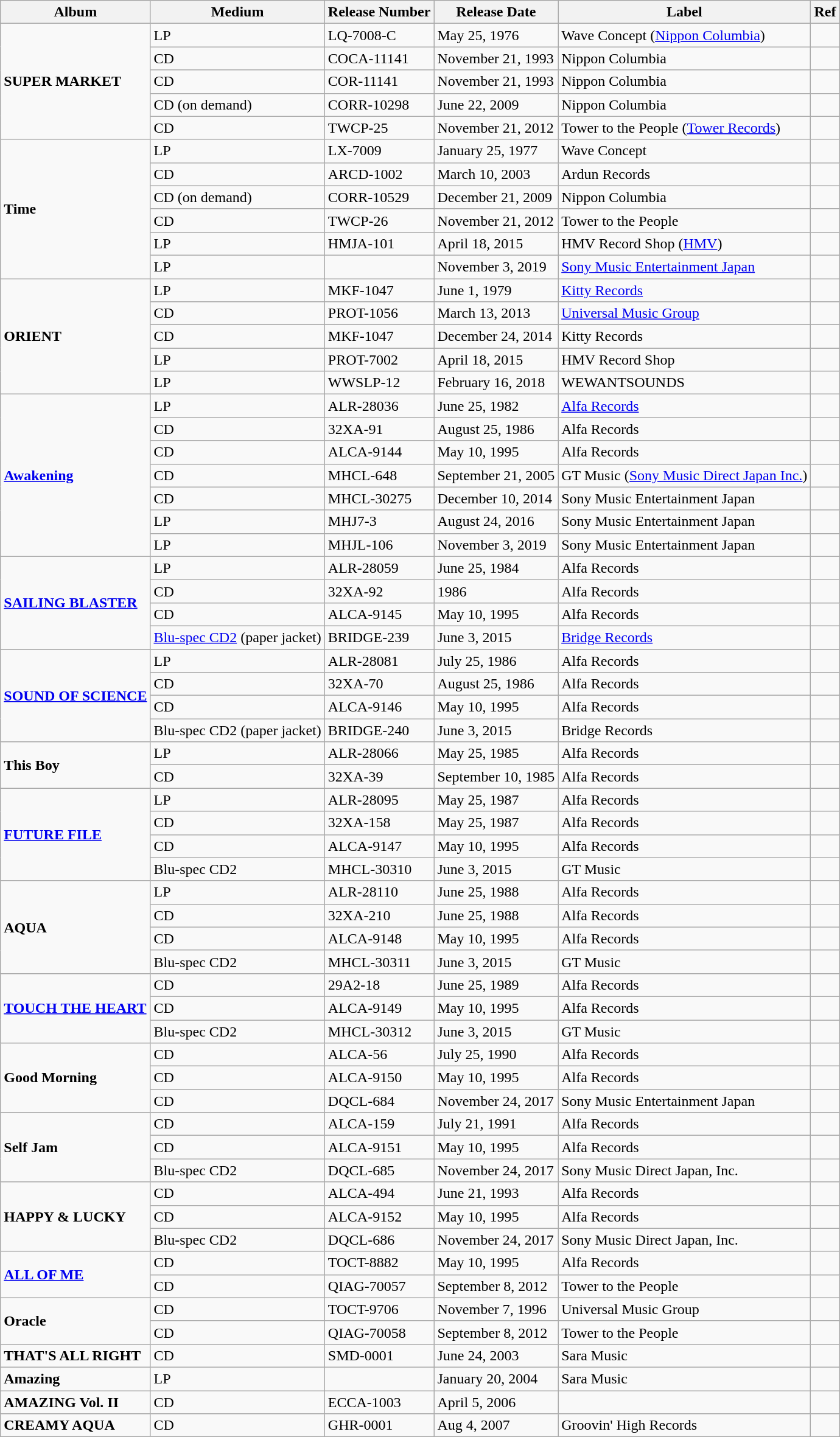<table class="wikitable">
<tr>
<th>Album</th>
<th>Medium</th>
<th>Release Number</th>
<th>Release Date</th>
<th>Label</th>
<th>Ref</th>
</tr>
<tr>
<td rowspan="5"><strong>SUPER MARKET</strong></td>
<td>LP</td>
<td>LQ-7008-C</td>
<td>May 25, 1976</td>
<td>Wave Concept (<a href='#'>Nippon Columbia</a>)</td>
<td></td>
</tr>
<tr>
<td>CD</td>
<td>COCA-11141</td>
<td>November 21, 1993</td>
<td>Nippon Columbia</td>
<td></td>
</tr>
<tr>
<td>CD</td>
<td>COR-11141</td>
<td>November 21, 1993</td>
<td>Nippon Columbia</td>
<td></td>
</tr>
<tr>
<td>CD (on demand)</td>
<td>CORR-10298</td>
<td>June 22, 2009</td>
<td>Nippon Columbia</td>
<td></td>
</tr>
<tr>
<td>CD</td>
<td>TWCP-25</td>
<td>November 21, 2012</td>
<td>Tower to the People (<a href='#'>Tower Records</a>)</td>
<td></td>
</tr>
<tr>
<td rowspan="6"><strong>Time</strong></td>
<td>LP</td>
<td>LX-7009</td>
<td>January 25, 1977</td>
<td>Wave Concept</td>
<td></td>
</tr>
<tr>
<td>CD</td>
<td>ARCD-1002</td>
<td>March 10, 2003</td>
<td>Ardun Records</td>
<td></td>
</tr>
<tr>
<td>CD (on demand)</td>
<td>CORR-10529</td>
<td>December 21, 2009</td>
<td>Nippon Columbia</td>
<td></td>
</tr>
<tr>
<td>CD</td>
<td>TWCP-26</td>
<td>November 21, 2012</td>
<td>Tower to the People</td>
<td></td>
</tr>
<tr>
<td>LP</td>
<td>HMJA-101</td>
<td>April 18, 2015</td>
<td>HMV Record Shop (<a href='#'>HMV</a>)</td>
<td></td>
</tr>
<tr>
<td>LP</td>
<td></td>
<td>November 3, 2019</td>
<td><a href='#'>Sony Music Entertainment Japan</a></td>
<td></td>
</tr>
<tr>
<td rowspan="5"><strong>ORIENT</strong></td>
<td>LP</td>
<td>MKF-1047</td>
<td>June 1, 1979</td>
<td><a href='#'>Kitty Records</a></td>
<td></td>
</tr>
<tr>
<td>CD</td>
<td>PROT-1056</td>
<td>March 13, 2013</td>
<td><a href='#'>Universal Music Group</a></td>
<td></td>
</tr>
<tr>
<td>CD</td>
<td>MKF-1047</td>
<td>December 24, 2014</td>
<td>Kitty Records</td>
<td></td>
</tr>
<tr>
<td>LP</td>
<td>PROT-7002</td>
<td>April 18, 2015</td>
<td>HMV Record Shop</td>
<td></td>
</tr>
<tr>
<td>LP</td>
<td>WWSLP-12</td>
<td>February 16, 2018</td>
<td>WEWANTSOUNDS</td>
<td></td>
</tr>
<tr>
<td rowspan="7"><a href='#'><strong>Awakening</strong></a></td>
<td>LP</td>
<td>ALR-28036</td>
<td>June 25, 1982</td>
<td><a href='#'>Alfa Records</a></td>
<td></td>
</tr>
<tr>
<td>CD</td>
<td>32XA-91</td>
<td>August 25, 1986</td>
<td>Alfa Records</td>
<td></td>
</tr>
<tr>
<td>CD</td>
<td>ALCA-9144</td>
<td>May 10, 1995</td>
<td>Alfa Records</td>
<td></td>
</tr>
<tr>
<td>CD</td>
<td>MHCL-648</td>
<td>September 21, 2005</td>
<td>GT Music (<a href='#'>Sony Music Direct Japan Inc.</a>)</td>
<td></td>
</tr>
<tr>
<td>CD</td>
<td>MHCL-30275</td>
<td>December 10, 2014</td>
<td>Sony Music Entertainment Japan</td>
<td></td>
</tr>
<tr>
<td>LP</td>
<td>MHJ7-3</td>
<td>August 24, 2016</td>
<td>Sony Music Entertainment Japan</td>
<td></td>
</tr>
<tr>
<td>LP</td>
<td>MHJL-106</td>
<td>November 3, 2019</td>
<td>Sony Music Entertainment Japan</td>
<td></td>
</tr>
<tr>
<td rowspan="4"><a href='#'><strong>SAILING BLASTER</strong></a></td>
<td>LP</td>
<td>ALR-28059</td>
<td>June 25, 1984</td>
<td>Alfa Records</td>
<td></td>
</tr>
<tr>
<td>CD</td>
<td>32XA-92</td>
<td>1986</td>
<td>Alfa Records</td>
<td></td>
</tr>
<tr>
<td>CD</td>
<td>ALCA-9145</td>
<td>May 10, 1995</td>
<td>Alfa Records</td>
<td></td>
</tr>
<tr>
<td><a href='#'>Blu-spec CD2</a> (paper jacket)</td>
<td>BRIDGE-239</td>
<td>June 3, 2015</td>
<td><a href='#'>Bridge Records</a></td>
<td></td>
</tr>
<tr>
<td rowspan="4"><a href='#'><strong>SOUND OF SCIENCE</strong></a></td>
<td>LP</td>
<td>ALR-28081</td>
<td>July 25, 1986</td>
<td>Alfa Records</td>
<td></td>
</tr>
<tr>
<td>CD</td>
<td>32XA-70</td>
<td>August 25, 1986</td>
<td>Alfa Records</td>
<td></td>
</tr>
<tr>
<td>CD</td>
<td>ALCA-9146</td>
<td>May 10, 1995</td>
<td>Alfa Records</td>
<td></td>
</tr>
<tr>
<td>Blu-spec CD2 (paper jacket)</td>
<td>BRIDGE-240</td>
<td>June 3, 2015</td>
<td>Bridge Records</td>
<td></td>
</tr>
<tr>
<td rowspan="2"><strong>This Boy</strong></td>
<td>LP</td>
<td>ALR-28066</td>
<td>May 25, 1985</td>
<td>Alfa Records</td>
<td></td>
</tr>
<tr>
<td>CD</td>
<td>32XA-39</td>
<td>September 10, 1985</td>
<td>Alfa Records</td>
<td></td>
</tr>
<tr>
<td rowspan="4"><a href='#'><strong>FUTURE FILE</strong></a></td>
<td>LP</td>
<td>ALR-28095</td>
<td>May 25, 1987</td>
<td>Alfa Records</td>
<td></td>
</tr>
<tr>
<td>CD</td>
<td>32XA-158</td>
<td>May 25, 1987</td>
<td>Alfa Records</td>
<td></td>
</tr>
<tr>
<td>CD</td>
<td>ALCA-9147</td>
<td>May 10, 1995</td>
<td>Alfa Records</td>
<td></td>
</tr>
<tr>
<td>Blu-spec CD2</td>
<td>MHCL-30310</td>
<td>June 3, 2015</td>
<td>GT Music</td>
<td></td>
</tr>
<tr>
<td rowspan="4"><strong>AQUA</strong></td>
<td>LP</td>
<td>ALR-28110</td>
<td>June 25, 1988</td>
<td>Alfa Records</td>
<td></td>
</tr>
<tr>
<td>CD</td>
<td>32XA-210</td>
<td>June 25, 1988</td>
<td>Alfa Records</td>
<td></td>
</tr>
<tr>
<td>CD</td>
<td>ALCA-9148</td>
<td>May 10, 1995</td>
<td>Alfa Records</td>
<td></td>
</tr>
<tr>
<td>Blu-spec CD2</td>
<td>MHCL-30311</td>
<td>June 3, 2015</td>
<td>GT Music</td>
<td></td>
</tr>
<tr>
<td rowspan="3"><a href='#'><strong>TOUCH THE HEART</strong></a></td>
<td>CD</td>
<td>29A2-18</td>
<td>June 25, 1989</td>
<td>Alfa Records</td>
<td></td>
</tr>
<tr>
<td>CD</td>
<td>ALCA-9149</td>
<td>May 10, 1995</td>
<td>Alfa Records</td>
<td></td>
</tr>
<tr>
<td>Blu-spec CD2</td>
<td>MHCL-30312</td>
<td>June 3, 2015</td>
<td>GT Music</td>
<td></td>
</tr>
<tr>
<td rowspan="3"><strong>Good Morning</strong></td>
<td>CD</td>
<td>ALCA-56</td>
<td>July 25, 1990</td>
<td>Alfa Records</td>
<td></td>
</tr>
<tr>
<td>CD</td>
<td>ALCA-9150</td>
<td>May 10, 1995</td>
<td>Alfa Records</td>
<td></td>
</tr>
<tr>
<td>CD</td>
<td>DQCL-684</td>
<td>November 24, 2017</td>
<td>Sony Music Entertainment Japan</td>
<td></td>
</tr>
<tr>
<td rowspan="3"><strong>Self Jam</strong></td>
<td>CD</td>
<td>ALCA-159</td>
<td>July 21, 1991</td>
<td>Alfa Records</td>
<td></td>
</tr>
<tr>
<td>CD</td>
<td>ALCA-9151</td>
<td>May 10, 1995</td>
<td>Alfa Records</td>
<td></td>
</tr>
<tr>
<td>Blu-spec CD2</td>
<td>DQCL-685</td>
<td>November 24, 2017</td>
<td>Sony Music Direct Japan, Inc.</td>
<td></td>
</tr>
<tr>
<td rowspan="3"><strong>HAPPY & LUCKY</strong></td>
<td>CD</td>
<td>ALCA-494</td>
<td>June 21, 1993</td>
<td>Alfa Records</td>
<td></td>
</tr>
<tr>
<td>CD</td>
<td>ALCA-9152</td>
<td>May 10, 1995</td>
<td>Alfa Records</td>
<td></td>
</tr>
<tr>
<td>Blu-spec CD2</td>
<td>DQCL-686</td>
<td>November 24, 2017</td>
<td>Sony Music Direct Japan, Inc.</td>
<td></td>
</tr>
<tr>
<td rowspan="2"><a href='#'><strong>ALL OF ME</strong></a></td>
<td>CD</td>
<td>TOCT-8882</td>
<td>May 10, 1995</td>
<td>Alfa Records</td>
<td></td>
</tr>
<tr>
<td>CD</td>
<td>QIAG-70057</td>
<td>September 8, 2012</td>
<td>Tower to the People</td>
<td></td>
</tr>
<tr>
<td rowspan="2"><strong>Oracle</strong></td>
<td>CD</td>
<td>TOCT-9706</td>
<td>November 7, 1996</td>
<td>Universal Music Group</td>
<td></td>
</tr>
<tr>
<td>CD</td>
<td>QIAG-70058</td>
<td>September 8, 2012</td>
<td>Tower to the People</td>
<td></td>
</tr>
<tr>
<td><strong>THAT'S ALL RIGHT</strong></td>
<td>CD</td>
<td>SMD-0001</td>
<td>June 24, 2003</td>
<td>Sara Music</td>
<td></td>
</tr>
<tr>
<td><strong>Amazing</strong></td>
<td>LP</td>
<td></td>
<td>January 20, 2004</td>
<td>Sara Music</td>
<td></td>
</tr>
<tr>
<td><strong>AMAZING Vol. II</strong></td>
<td>CD</td>
<td>ECCA-1003</td>
<td>April 5, 2006</td>
<td></td>
<td></td>
</tr>
<tr>
<td><strong>CREAMY AQUA</strong></td>
<td>CD</td>
<td>GHR-0001</td>
<td>Aug 4, 2007</td>
<td>Groovin' High Records</td>
<td></td>
</tr>
</table>
